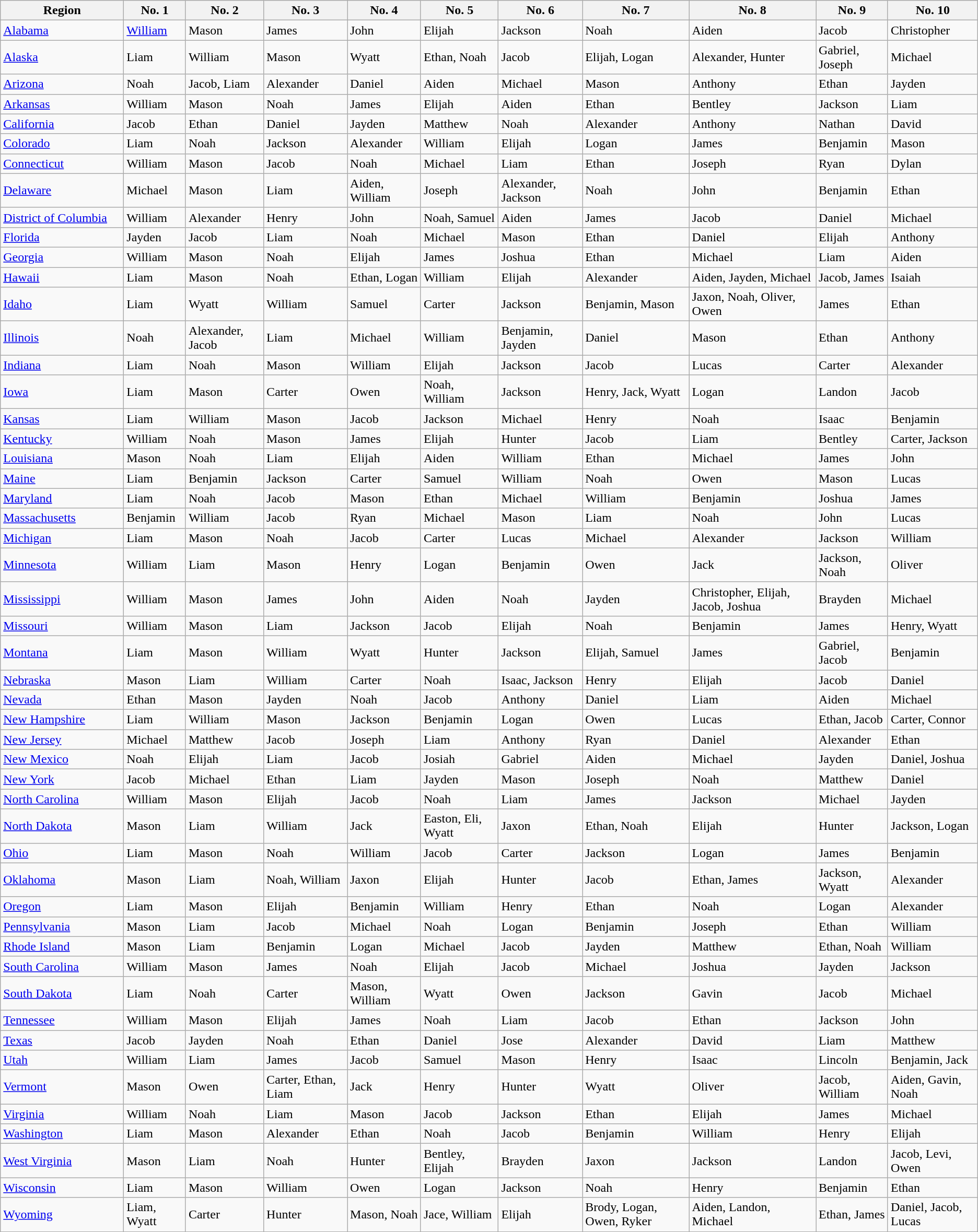<table class="wikitable sortable mw-collapsible" style="min-width:22em">
<tr>
<th width=150>Region</th>
<th>No. 1</th>
<th>No. 2</th>
<th>No. 3</th>
<th>No. 4</th>
<th>No. 5</th>
<th>No. 6</th>
<th>No. 7</th>
<th>No. 8</th>
<th>No. 9</th>
<th>No. 10</th>
</tr>
<tr>
<td><a href='#'>Alabama</a></td>
<td><a href='#'>William</a></td>
<td>Mason</td>
<td>James</td>
<td>John</td>
<td>Elijah</td>
<td>Jackson</td>
<td>Noah</td>
<td>Aiden</td>
<td>Jacob</td>
<td>Christopher</td>
</tr>
<tr>
<td><a href='#'>Alaska</a></td>
<td>Liam</td>
<td>William</td>
<td>Mason</td>
<td>Wyatt</td>
<td>Ethan, Noah</td>
<td>Jacob</td>
<td>Elijah, Logan</td>
<td>Alexander, Hunter</td>
<td>Gabriel, Joseph</td>
<td>Michael</td>
</tr>
<tr>
<td><a href='#'>Arizona</a></td>
<td>Noah</td>
<td>Jacob, Liam</td>
<td>Alexander</td>
<td>Daniel</td>
<td>Aiden</td>
<td>Michael</td>
<td>Mason</td>
<td>Anthony</td>
<td>Ethan</td>
<td>Jayden</td>
</tr>
<tr>
<td><a href='#'>Arkansas</a></td>
<td>William</td>
<td>Mason</td>
<td>Noah</td>
<td>James</td>
<td>Elijah</td>
<td>Aiden</td>
<td>Ethan</td>
<td>Bentley</td>
<td>Jackson</td>
<td>Liam</td>
</tr>
<tr>
<td><a href='#'>California</a></td>
<td>Jacob</td>
<td>Ethan</td>
<td>Daniel</td>
<td>Jayden</td>
<td>Matthew</td>
<td>Noah</td>
<td>Alexander</td>
<td>Anthony</td>
<td>Nathan</td>
<td>David</td>
</tr>
<tr>
<td><a href='#'>Colorado</a></td>
<td>Liam</td>
<td>Noah</td>
<td>Jackson</td>
<td>Alexander</td>
<td>William</td>
<td>Elijah</td>
<td>Logan</td>
<td>James</td>
<td>Benjamin</td>
<td>Mason</td>
</tr>
<tr>
<td><a href='#'>Connecticut</a></td>
<td>William</td>
<td>Mason</td>
<td>Jacob</td>
<td>Noah</td>
<td>Michael</td>
<td>Liam</td>
<td>Ethan</td>
<td>Joseph</td>
<td>Ryan</td>
<td>Dylan</td>
</tr>
<tr>
<td><a href='#'>Delaware</a></td>
<td>Michael</td>
<td>Mason</td>
<td>Liam</td>
<td>Aiden, William</td>
<td>Joseph</td>
<td>Alexander, Jackson</td>
<td>Noah</td>
<td>John</td>
<td>Benjamin</td>
<td>Ethan</td>
</tr>
<tr>
<td><a href='#'>District of Columbia</a></td>
<td>William</td>
<td>Alexander</td>
<td>Henry</td>
<td>John</td>
<td>Noah, Samuel</td>
<td>Aiden</td>
<td>James</td>
<td>Jacob</td>
<td>Daniel</td>
<td>Michael</td>
</tr>
<tr>
<td><a href='#'>Florida</a></td>
<td>Jayden</td>
<td>Jacob</td>
<td>Liam</td>
<td>Noah</td>
<td>Michael</td>
<td>Mason</td>
<td>Ethan</td>
<td>Daniel</td>
<td>Elijah</td>
<td>Anthony</td>
</tr>
<tr>
<td><a href='#'>Georgia</a></td>
<td>William</td>
<td>Mason</td>
<td>Noah</td>
<td>Elijah</td>
<td>James</td>
<td>Joshua</td>
<td>Ethan</td>
<td>Michael</td>
<td>Liam</td>
<td>Aiden</td>
</tr>
<tr>
<td><a href='#'>Hawaii</a></td>
<td>Liam</td>
<td>Mason</td>
<td>Noah</td>
<td>Ethan, Logan</td>
<td>William</td>
<td>Elijah</td>
<td>Alexander</td>
<td>Aiden, Jayden, Michael</td>
<td>Jacob, James</td>
<td>Isaiah</td>
</tr>
<tr>
<td><a href='#'>Idaho</a></td>
<td>Liam</td>
<td>Wyatt</td>
<td>William</td>
<td>Samuel</td>
<td>Carter</td>
<td>Jackson</td>
<td>Benjamin, Mason</td>
<td>Jaxon, Noah, Oliver, Owen</td>
<td>James</td>
<td>Ethan</td>
</tr>
<tr>
<td><a href='#'>Illinois</a></td>
<td>Noah</td>
<td>Alexander, Jacob</td>
<td>Liam</td>
<td>Michael</td>
<td>William</td>
<td>Benjamin, Jayden</td>
<td>Daniel</td>
<td>Mason</td>
<td>Ethan</td>
<td>Anthony</td>
</tr>
<tr>
<td><a href='#'>Indiana</a></td>
<td>Liam</td>
<td>Noah</td>
<td>Mason</td>
<td>William</td>
<td>Elijah</td>
<td>Jackson</td>
<td>Jacob</td>
<td>Lucas</td>
<td>Carter</td>
<td>Alexander</td>
</tr>
<tr>
<td><a href='#'>Iowa</a></td>
<td>Liam</td>
<td>Mason</td>
<td>Carter</td>
<td>Owen</td>
<td>Noah, William</td>
<td>Jackson</td>
<td>Henry, Jack, Wyatt</td>
<td>Logan</td>
<td>Landon</td>
<td>Jacob</td>
</tr>
<tr>
<td><a href='#'>Kansas</a></td>
<td>Liam</td>
<td>William</td>
<td>Mason</td>
<td>Jacob</td>
<td>Jackson</td>
<td>Michael</td>
<td>Henry</td>
<td>Noah</td>
<td>Isaac</td>
<td>Benjamin</td>
</tr>
<tr>
<td><a href='#'>Kentucky</a></td>
<td>William</td>
<td>Noah</td>
<td>Mason</td>
<td>James</td>
<td>Elijah</td>
<td>Hunter</td>
<td>Jacob</td>
<td>Liam</td>
<td>Bentley</td>
<td>Carter, Jackson</td>
</tr>
<tr>
<td><a href='#'>Louisiana</a></td>
<td>Mason</td>
<td>Noah</td>
<td>Liam</td>
<td>Elijah</td>
<td>Aiden</td>
<td>William</td>
<td>Ethan</td>
<td>Michael</td>
<td>James</td>
<td>John</td>
</tr>
<tr>
<td><a href='#'>Maine</a></td>
<td>Liam</td>
<td>Benjamin</td>
<td>Jackson</td>
<td>Carter</td>
<td>Samuel</td>
<td>William</td>
<td>Noah</td>
<td>Owen</td>
<td>Mason</td>
<td>Lucas</td>
</tr>
<tr>
<td><a href='#'>Maryland</a></td>
<td>Liam</td>
<td>Noah</td>
<td>Jacob</td>
<td>Mason</td>
<td>Ethan</td>
<td>Michael</td>
<td>William</td>
<td>Benjamin</td>
<td>Joshua</td>
<td>James</td>
</tr>
<tr>
<td><a href='#'>Massachusetts</a></td>
<td>Benjamin</td>
<td>William</td>
<td>Jacob</td>
<td>Ryan</td>
<td>Michael</td>
<td>Mason</td>
<td>Liam</td>
<td>Noah</td>
<td>John</td>
<td>Lucas</td>
</tr>
<tr>
<td><a href='#'>Michigan</a></td>
<td>Liam</td>
<td>Mason</td>
<td>Noah</td>
<td>Jacob</td>
<td>Carter</td>
<td>Lucas</td>
<td>Michael</td>
<td>Alexander</td>
<td>Jackson</td>
<td>William</td>
</tr>
<tr>
<td><a href='#'>Minnesota</a></td>
<td>William</td>
<td>Liam</td>
<td>Mason</td>
<td>Henry</td>
<td>Logan</td>
<td>Benjamin</td>
<td>Owen</td>
<td>Jack</td>
<td>Jackson, Noah</td>
<td>Oliver</td>
</tr>
<tr>
<td><a href='#'>Mississippi</a></td>
<td>William</td>
<td>Mason</td>
<td>James</td>
<td>John</td>
<td>Aiden</td>
<td>Noah</td>
<td>Jayden</td>
<td>Christopher, Elijah, Jacob, Joshua</td>
<td>Brayden</td>
<td>Michael</td>
</tr>
<tr>
<td><a href='#'>Missouri</a></td>
<td>William</td>
<td>Mason</td>
<td>Liam</td>
<td>Jackson</td>
<td>Jacob</td>
<td>Elijah</td>
<td>Noah</td>
<td>Benjamin</td>
<td>James</td>
<td>Henry, Wyatt</td>
</tr>
<tr>
<td><a href='#'>Montana</a></td>
<td>Liam</td>
<td>Mason</td>
<td>William</td>
<td>Wyatt</td>
<td>Hunter</td>
<td>Jackson</td>
<td>Elijah, Samuel</td>
<td>James</td>
<td>Gabriel, Jacob</td>
<td>Benjamin</td>
</tr>
<tr>
<td><a href='#'>Nebraska</a></td>
<td>Mason</td>
<td>Liam</td>
<td>William</td>
<td>Carter</td>
<td>Noah</td>
<td>Isaac, Jackson</td>
<td>Henry</td>
<td>Elijah</td>
<td>Jacob</td>
<td>Daniel</td>
</tr>
<tr>
<td><a href='#'>Nevada</a></td>
<td>Ethan</td>
<td>Mason</td>
<td>Jayden</td>
<td>Noah</td>
<td>Jacob</td>
<td>Anthony</td>
<td>Daniel</td>
<td>Liam</td>
<td>Aiden</td>
<td>Michael</td>
</tr>
<tr>
<td><a href='#'>New Hampshire</a></td>
<td>Liam</td>
<td>William</td>
<td>Mason</td>
<td>Jackson</td>
<td>Benjamin</td>
<td>Logan</td>
<td>Owen</td>
<td>Lucas</td>
<td>Ethan, Jacob</td>
<td>Carter, Connor</td>
</tr>
<tr>
<td><a href='#'>New Jersey</a></td>
<td>Michael</td>
<td>Matthew</td>
<td>Jacob</td>
<td>Joseph</td>
<td>Liam</td>
<td>Anthony</td>
<td>Ryan</td>
<td>Daniel</td>
<td>Alexander</td>
<td>Ethan</td>
</tr>
<tr>
<td><a href='#'>New Mexico</a></td>
<td>Noah</td>
<td>Elijah</td>
<td>Liam</td>
<td>Jacob</td>
<td>Josiah</td>
<td>Gabriel</td>
<td>Aiden</td>
<td>Michael</td>
<td>Jayden</td>
<td>Daniel, Joshua</td>
</tr>
<tr>
<td><a href='#'>New York</a></td>
<td>Jacob</td>
<td>Michael</td>
<td>Ethan</td>
<td>Liam</td>
<td>Jayden</td>
<td>Mason</td>
<td>Joseph</td>
<td>Noah</td>
<td>Matthew</td>
<td>Daniel</td>
</tr>
<tr>
<td><a href='#'>North Carolina</a></td>
<td>William</td>
<td>Mason</td>
<td>Elijah</td>
<td>Jacob</td>
<td>Noah</td>
<td>Liam</td>
<td>James</td>
<td>Jackson</td>
<td>Michael</td>
<td>Jayden</td>
</tr>
<tr>
<td><a href='#'>North Dakota</a></td>
<td>Mason</td>
<td>Liam</td>
<td>William</td>
<td>Jack</td>
<td>Easton, Eli, Wyatt</td>
<td>Jaxon</td>
<td>Ethan, Noah</td>
<td>Elijah</td>
<td>Hunter</td>
<td>Jackson, Logan</td>
</tr>
<tr>
<td><a href='#'>Ohio</a></td>
<td>Liam</td>
<td>Mason</td>
<td>Noah</td>
<td>William</td>
<td>Jacob</td>
<td>Carter</td>
<td>Jackson</td>
<td>Logan</td>
<td>James</td>
<td>Benjamin</td>
</tr>
<tr>
<td><a href='#'>Oklahoma</a></td>
<td>Mason</td>
<td>Liam</td>
<td>Noah, William</td>
<td>Jaxon</td>
<td>Elijah</td>
<td>Hunter</td>
<td>Jacob</td>
<td>Ethan, James</td>
<td>Jackson, Wyatt</td>
<td>Alexander</td>
</tr>
<tr>
<td><a href='#'>Oregon</a></td>
<td>Liam</td>
<td>Mason</td>
<td>Elijah</td>
<td>Benjamin</td>
<td>William</td>
<td>Henry</td>
<td>Ethan</td>
<td>Noah</td>
<td>Logan</td>
<td>Alexander</td>
</tr>
<tr>
<td><a href='#'>Pennsylvania</a></td>
<td>Mason</td>
<td>Liam</td>
<td>Jacob</td>
<td>Michael</td>
<td>Noah</td>
<td>Logan</td>
<td>Benjamin</td>
<td>Joseph</td>
<td>Ethan</td>
<td>William</td>
</tr>
<tr>
<td><a href='#'>Rhode Island</a></td>
<td>Mason</td>
<td>Liam</td>
<td>Benjamin</td>
<td>Logan</td>
<td>Michael</td>
<td>Jacob</td>
<td>Jayden</td>
<td>Matthew</td>
<td>Ethan, Noah</td>
<td>William</td>
</tr>
<tr>
<td><a href='#'>South Carolina</a></td>
<td>William</td>
<td>Mason</td>
<td>James</td>
<td>Noah</td>
<td>Elijah</td>
<td>Jacob</td>
<td>Michael</td>
<td>Joshua</td>
<td>Jayden</td>
<td>Jackson</td>
</tr>
<tr>
<td><a href='#'>South Dakota</a></td>
<td>Liam</td>
<td>Noah</td>
<td>Carter</td>
<td>Mason, William</td>
<td>Wyatt</td>
<td>Owen</td>
<td>Jackson</td>
<td>Gavin</td>
<td>Jacob</td>
<td>Michael</td>
</tr>
<tr>
<td><a href='#'>Tennessee</a></td>
<td>William</td>
<td>Mason</td>
<td>Elijah</td>
<td>James</td>
<td>Noah</td>
<td>Liam</td>
<td>Jacob</td>
<td>Ethan</td>
<td>Jackson</td>
<td>John</td>
</tr>
<tr>
<td><a href='#'>Texas</a></td>
<td>Jacob</td>
<td>Jayden</td>
<td>Noah</td>
<td>Ethan</td>
<td>Daniel</td>
<td>Jose</td>
<td>Alexander</td>
<td>David</td>
<td>Liam</td>
<td>Matthew</td>
</tr>
<tr>
<td><a href='#'>Utah</a></td>
<td>William</td>
<td>Liam</td>
<td>James</td>
<td>Jacob</td>
<td>Samuel</td>
<td>Mason</td>
<td>Henry</td>
<td>Isaac</td>
<td>Lincoln</td>
<td>Benjamin, Jack</td>
</tr>
<tr>
<td><a href='#'>Vermont</a></td>
<td>Mason</td>
<td>Owen</td>
<td>Carter, Ethan, Liam</td>
<td>Jack</td>
<td>Henry</td>
<td>Hunter</td>
<td>Wyatt</td>
<td>Oliver</td>
<td>Jacob, William</td>
<td>Aiden, Gavin, Noah</td>
</tr>
<tr>
<td><a href='#'>Virginia</a></td>
<td>William</td>
<td>Noah</td>
<td>Liam</td>
<td>Mason</td>
<td>Jacob</td>
<td>Jackson</td>
<td>Ethan</td>
<td>Elijah</td>
<td>James</td>
<td>Michael</td>
</tr>
<tr>
<td><a href='#'>Washington</a></td>
<td>Liam</td>
<td>Mason</td>
<td>Alexander</td>
<td>Ethan</td>
<td>Noah</td>
<td>Jacob</td>
<td>Benjamin</td>
<td>William</td>
<td>Henry</td>
<td>Elijah</td>
</tr>
<tr>
<td><a href='#'>West Virginia</a></td>
<td>Mason</td>
<td>Liam</td>
<td>Noah</td>
<td>Hunter</td>
<td>Bentley, Elijah</td>
<td>Brayden</td>
<td>Jaxon</td>
<td>Jackson</td>
<td>Landon</td>
<td>Jacob, Levi, Owen</td>
</tr>
<tr>
<td><a href='#'>Wisconsin</a></td>
<td>Liam</td>
<td>Mason</td>
<td>William</td>
<td>Owen</td>
<td>Logan</td>
<td>Jackson</td>
<td>Noah</td>
<td>Henry</td>
<td>Benjamin</td>
<td>Ethan</td>
</tr>
<tr>
<td><a href='#'>Wyoming</a></td>
<td>Liam, Wyatt</td>
<td>Carter</td>
<td>Hunter</td>
<td>Mason, Noah</td>
<td>Jace, William</td>
<td>Elijah</td>
<td>Brody, Logan, Owen, Ryker</td>
<td>Aiden, Landon, Michael</td>
<td>Ethan, James</td>
<td>Daniel, Jacob, Lucas</td>
</tr>
<tr>
</tr>
</table>
